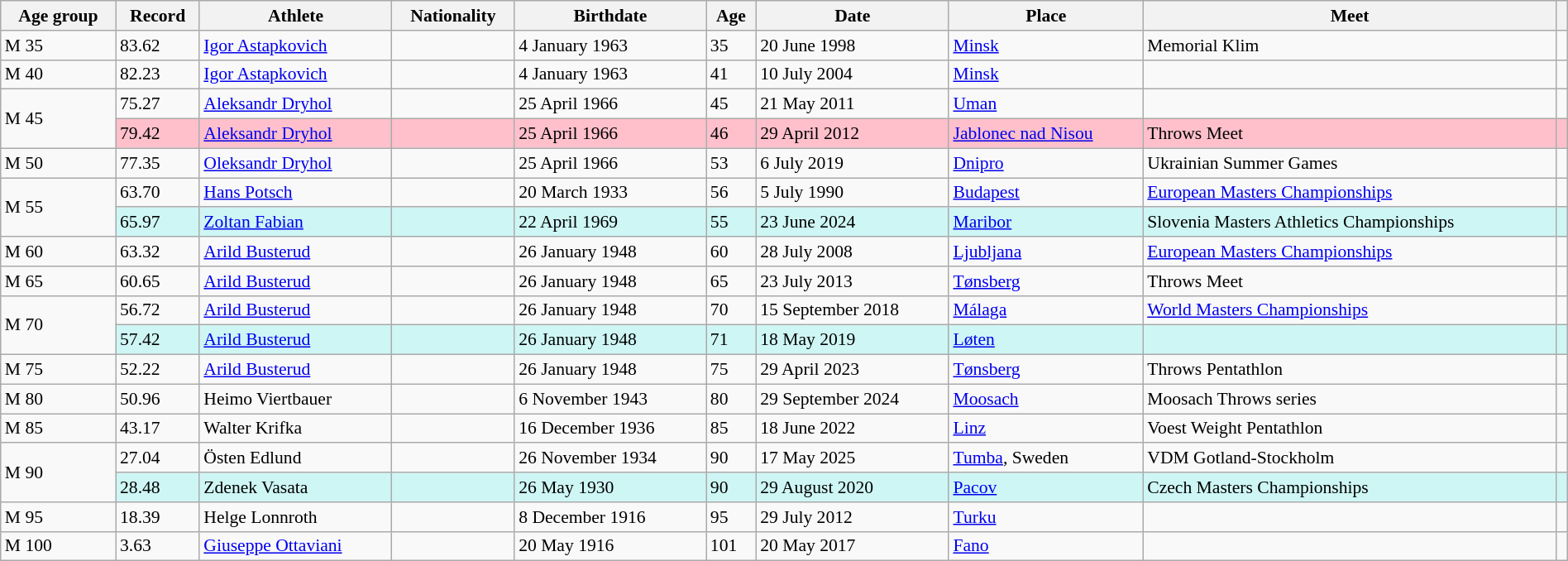<table class="wikitable" style="font-size:90%; width: 100%;">
<tr>
<th>Age group</th>
<th>Record</th>
<th>Athlete</th>
<th>Nationality</th>
<th>Birthdate</th>
<th>Age</th>
<th>Date</th>
<th>Place</th>
<th>Meet</th>
<th></th>
</tr>
<tr>
<td>M 35</td>
<td>83.62</td>
<td><a href='#'>Igor Astapkovich</a></td>
<td></td>
<td>4 January 1963</td>
<td>35</td>
<td>20 June 1998</td>
<td><a href='#'>Minsk</a> </td>
<td>Memorial Klim</td>
<td></td>
</tr>
<tr>
<td>M 40</td>
<td>82.23</td>
<td><a href='#'>Igor Astapkovich</a></td>
<td></td>
<td>4 January 1963</td>
<td>41</td>
<td>10 July 2004</td>
<td><a href='#'>Minsk</a> </td>
<td></td>
<td></td>
</tr>
<tr>
<td rowspan=2>M 45</td>
<td>75.27</td>
<td><a href='#'>Aleksandr Dryhol</a> </td>
<td></td>
<td>25 April 1966</td>
<td>45</td>
<td>21 May 2011</td>
<td><a href='#'>Uman</a> </td>
<td></td>
<td></td>
</tr>
<tr bgcolor=pink>
<td>79.42</td>
<td><a href='#'>Aleksandr Dryhol</a> </td>
<td></td>
<td>25 April 1966</td>
<td>46</td>
<td>29 April 2012</td>
<td><a href='#'>Jablonec nad Nisou</a> </td>
<td>Throws Meet</td>
<td></td>
</tr>
<tr>
<td>M 50</td>
<td>77.35</td>
<td><a href='#'>Oleksandr Dryhol</a></td>
<td></td>
<td>25 April 1966</td>
<td>53</td>
<td>6 July 2019</td>
<td><a href='#'>Dnipro</a> </td>
<td>Ukrainian Summer Games</td>
<td></td>
</tr>
<tr>
<td rowspan=2>M 55</td>
<td>63.70</td>
<td><a href='#'>Hans Potsch</a></td>
<td></td>
<td>20 March 1933</td>
<td>56</td>
<td>5 July 1990</td>
<td><a href='#'>Budapest</a> </td>
<td><a href='#'>European Masters Championships</a></td>
<td></td>
</tr>
<tr style="background:#cef6f5;">
<td>65.97</td>
<td><a href='#'>Zoltan Fabian</a></td>
<td></td>
<td>22 April 1969</td>
<td>55</td>
<td>23 June 2024</td>
<td><a href='#'>Maribor</a> </td>
<td>Slovenia Masters Athletics Championships</td>
<td></td>
</tr>
<tr>
<td>M 60</td>
<td>63.32</td>
<td><a href='#'>Arild Busterud</a></td>
<td></td>
<td>26 January 1948</td>
<td>60</td>
<td>28 July 2008</td>
<td><a href='#'>Ljubljana</a> </td>
<td><a href='#'>European Masters Championships</a></td>
<td></td>
</tr>
<tr>
<td>M 65</td>
<td>60.65</td>
<td><a href='#'>Arild Busterud</a></td>
<td></td>
<td>26 January 1948</td>
<td>65</td>
<td>23 July 2013</td>
<td><a href='#'>Tønsberg</a> </td>
<td>Throws Meet</td>
<td></td>
</tr>
<tr>
<td rowspan=2>M 70</td>
<td>56.72</td>
<td><a href='#'>Arild Busterud</a></td>
<td></td>
<td>26 January 1948</td>
<td>70</td>
<td>15 September 2018</td>
<td><a href='#'>Málaga</a> </td>
<td><a href='#'>World Masters Championships</a></td>
<td></td>
</tr>
<tr style="background:#cef6f5;">
<td>57.42</td>
<td><a href='#'>Arild Busterud</a></td>
<td></td>
<td>26 January 1948</td>
<td>71</td>
<td>18 May 2019</td>
<td><a href='#'>Løten</a> </td>
<td></td>
<td></td>
</tr>
<tr>
<td>M 75</td>
<td>52.22</td>
<td><a href='#'>Arild Busterud</a></td>
<td></td>
<td>26 January 1948</td>
<td>75</td>
<td>29 April 2023</td>
<td><a href='#'>Tønsberg</a> </td>
<td>Throws Pentathlon</td>
<td></td>
</tr>
<tr>
<td>M 80</td>
<td>50.96</td>
<td>Heimo Viertbauer</td>
<td></td>
<td>6 November 1943</td>
<td>80</td>
<td>29 September 2024</td>
<td><a href='#'>Moosach</a> </td>
<td>Moosach Throws series</td>
<td></td>
</tr>
<tr>
<td>M 85</td>
<td>43.17</td>
<td>Walter Krifka</td>
<td></td>
<td>16 December 1936</td>
<td>85</td>
<td>18 June 2022</td>
<td><a href='#'>Linz</a> </td>
<td>Voest Weight Pentathlon</td>
<td></td>
</tr>
<tr>
<td rowspan=2>M 90</td>
<td>27.04</td>
<td>Östen Edlund</td>
<td></td>
<td>26 November 1934</td>
<td>90</td>
<td>17 May 2025</td>
<td><a href='#'>Tumba</a>, Sweden</td>
<td>VDM Gotland-Stockholm</td>
<td></td>
</tr>
<tr style="background:#cef6f5;">
<td>28.48</td>
<td>Zdenek Vasata</td>
<td></td>
<td>26 May 1930</td>
<td>90</td>
<td>29 August 2020</td>
<td><a href='#'>Pacov</a> </td>
<td>Czech Masters Championships</td>
<td></td>
</tr>
<tr>
<td>M 95</td>
<td>18.39</td>
<td>Helge Lonnroth</td>
<td></td>
<td>8 December 1916</td>
<td>95</td>
<td>29 July 2012</td>
<td><a href='#'>Turku</a> </td>
<td></td>
<td></td>
</tr>
<tr>
<td>M 100</td>
<td>3.63</td>
<td><a href='#'>Giuseppe Ottaviani</a></td>
<td></td>
<td>20 May 1916</td>
<td>101</td>
<td>20 May 2017</td>
<td><a href='#'>Fano</a> </td>
<td></td>
<td></td>
</tr>
</table>
